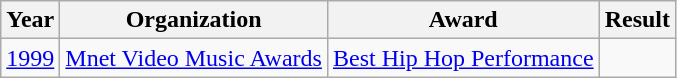<table class="wikitable">
<tr>
<th scope="col">Year</th>
<th scope="col">Organization</th>
<th scope="col">Award</th>
<th scope="col">Result</th>
</tr>
<tr>
<td><a href='#'>1999</a></td>
<td><a href='#'>Mnet Video Music Awards</a></td>
<td><a href='#'>Best Hip Hop Performance</a></td>
<td></td>
</tr>
</table>
